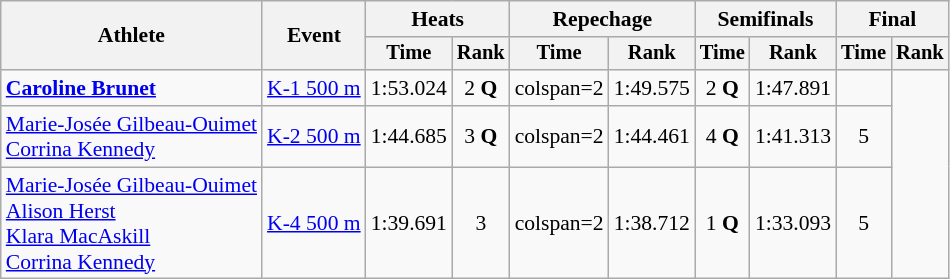<table class=wikitable style="font-size:90%">
<tr>
<th rowspan="2">Athlete</th>
<th rowspan="2">Event</th>
<th colspan=2>Heats</th>
<th colspan=2>Repechage</th>
<th colspan=2>Semifinals</th>
<th colspan=2>Final</th>
</tr>
<tr style="font-size:95%">
<th>Time</th>
<th>Rank</th>
<th>Time</th>
<th>Rank</th>
<th>Time</th>
<th>Rank</th>
<th>Time</th>
<th>Rank</th>
</tr>
<tr align=center>
<td align=left><strong><a href='#'>Caroline Brunet</a></strong></td>
<td align=left><a href='#'>K-1 500 m</a></td>
<td>1:53.024</td>
<td>2 <strong>Q</strong></td>
<td>colspan=2 </td>
<td>1:49.575</td>
<td>2 <strong>Q</strong></td>
<td>1:47.891</td>
<td></td>
</tr>
<tr align=center>
<td align=left><a href='#'>Marie-Josée Gilbeau-Ouimet</a><br><a href='#'>Corrina Kennedy</a></td>
<td align=left><a href='#'>K-2 500 m</a></td>
<td>1:44.685</td>
<td>3 <strong>Q</strong></td>
<td>colspan=2 </td>
<td>1:44.461</td>
<td>4 <strong>Q</strong></td>
<td>1:41.313</td>
<td>5</td>
</tr>
<tr align=center>
<td align=left><a href='#'>Marie-Josée Gilbeau-Ouimet</a><br><a href='#'>Alison Herst</a><br><a href='#'>Klara MacAskill</a><br><a href='#'>Corrina Kennedy</a></td>
<td align=left><a href='#'>K-4 500 m</a></td>
<td>1:39.691</td>
<td>3</td>
<td>colspan=2 </td>
<td>1:38.712</td>
<td>1 <strong>Q</strong></td>
<td>1:33.093</td>
<td>5</td>
</tr>
</table>
